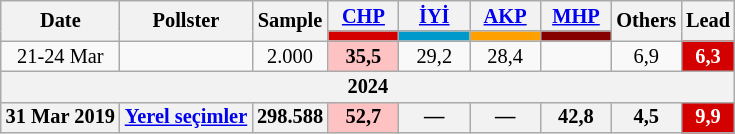<table class="wikitable mw-collapsible" style="text-align:center; font-size:85%; line-height:14px;">
<tr>
<th rowspan="2">Date</th>
<th rowspan="2">Pollster</th>
<th rowspan="2">Sample</th>
<th style="width:3em;"><a href='#'>CHP</a></th>
<th style="width:3em;"><a href='#'>İYİ</a></th>
<th style="width:3em;"><a href='#'>AKP</a></th>
<th style="width:3em;"><a href='#'>MHP</a></th>
<th rowspan="2">Others</th>
<th rowspan="2">Lead</th>
</tr>
<tr>
<th style="background:#d40000;"></th>
<th style="background:#0099cc;"></th>
<th style="background:#fda000;"></th>
<th style="background:#870000;"></th>
</tr>
<tr>
<td>21-24 Mar</td>
<td></td>
<td>2.000</td>
<td style="background:#FFC2C2"><strong>35,5</strong></td>
<td>29,2</td>
<td>28,4</td>
<td></td>
<td>6,9</td>
<th style="background:#d40000; color:white;">6,3</th>
</tr>
<tr>
<th colspan="9">2024</th>
</tr>
<tr>
<th>31 Mar 2019</th>
<th><a href='#'>Yerel seçimler</a></th>
<th>298.588</th>
<th style="background:#FFC2C2">52,7</th>
<th>—</th>
<th>—</th>
<th>42,8</th>
<th>4,5</th>
<th style="background:#d40000; color:white;">9,9</th>
</tr>
</table>
